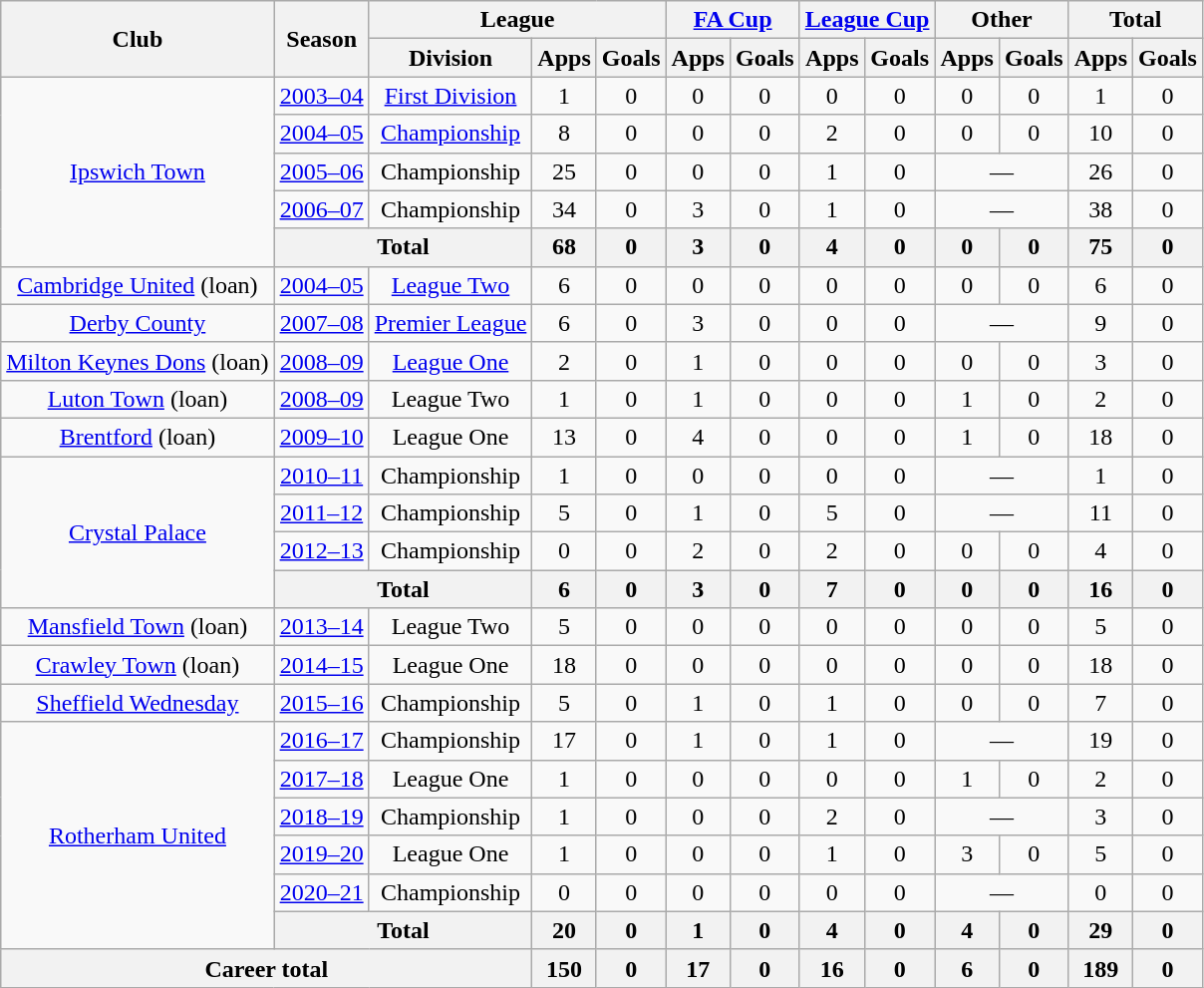<table class=wikitable style="text-align: center;">
<tr>
<th rowspan=2>Club</th>
<th rowspan=2>Season</th>
<th colspan=3>League</th>
<th colspan=2><a href='#'>FA Cup</a></th>
<th colspan=2><a href='#'>League Cup</a></th>
<th colspan=2>Other</th>
<th colspan=2>Total</th>
</tr>
<tr>
<th>Division</th>
<th>Apps</th>
<th>Goals</th>
<th>Apps</th>
<th>Goals</th>
<th>Apps</th>
<th>Goals</th>
<th>Apps</th>
<th>Goals</th>
<th>Apps</th>
<th>Goals</th>
</tr>
<tr>
<td rowspan=5><a href='#'>Ipswich Town</a></td>
<td><a href='#'>2003–04</a></td>
<td><a href='#'>First Division</a></td>
<td>1</td>
<td>0</td>
<td>0</td>
<td>0</td>
<td>0</td>
<td>0</td>
<td>0</td>
<td>0</td>
<td>1</td>
<td>0</td>
</tr>
<tr>
<td><a href='#'>2004–05</a></td>
<td><a href='#'>Championship</a></td>
<td>8</td>
<td>0</td>
<td>0</td>
<td>0</td>
<td>2</td>
<td>0</td>
<td>0</td>
<td>0</td>
<td>10</td>
<td>0</td>
</tr>
<tr>
<td><a href='#'>2005–06</a></td>
<td>Championship</td>
<td>25</td>
<td>0</td>
<td>0</td>
<td>0</td>
<td>1</td>
<td>0</td>
<td colspan="2">—</td>
<td>26</td>
<td>0</td>
</tr>
<tr>
<td><a href='#'>2006–07</a></td>
<td>Championship</td>
<td>34</td>
<td>0</td>
<td>3</td>
<td>0</td>
<td>1</td>
<td>0</td>
<td colspan="2">—</td>
<td>38</td>
<td>0</td>
</tr>
<tr>
<th colspan=2>Total</th>
<th>68</th>
<th>0</th>
<th>3</th>
<th>0</th>
<th>4</th>
<th>0</th>
<th>0</th>
<th>0</th>
<th>75</th>
<th>0</th>
</tr>
<tr>
<td><a href='#'>Cambridge United</a> (loan)</td>
<td><a href='#'>2004–05</a></td>
<td><a href='#'>League Two</a></td>
<td>6</td>
<td>0</td>
<td>0</td>
<td>0</td>
<td>0</td>
<td>0</td>
<td>0</td>
<td>0</td>
<td>6</td>
<td>0</td>
</tr>
<tr>
<td><a href='#'>Derby County</a></td>
<td><a href='#'>2007–08</a></td>
<td><a href='#'>Premier League</a></td>
<td>6</td>
<td>0</td>
<td>3</td>
<td>0</td>
<td>0</td>
<td>0</td>
<td colspan="2">—</td>
<td>9</td>
<td>0</td>
</tr>
<tr>
<td><a href='#'>Milton Keynes Dons</a> (loan)</td>
<td><a href='#'>2008–09</a></td>
<td><a href='#'>League One</a></td>
<td>2</td>
<td>0</td>
<td>1</td>
<td>0</td>
<td>0</td>
<td>0</td>
<td>0</td>
<td>0</td>
<td>3</td>
<td>0</td>
</tr>
<tr>
<td><a href='#'>Luton Town</a> (loan)</td>
<td><a href='#'>2008–09</a></td>
<td>League Two</td>
<td>1</td>
<td>0</td>
<td>1</td>
<td>0</td>
<td>0</td>
<td>0</td>
<td>1</td>
<td>0</td>
<td>2</td>
<td>0</td>
</tr>
<tr>
<td><a href='#'>Brentford</a> (loan)</td>
<td><a href='#'>2009–10</a></td>
<td>League One</td>
<td>13</td>
<td>0</td>
<td>4</td>
<td>0</td>
<td>0</td>
<td>0</td>
<td>1</td>
<td>0</td>
<td>18</td>
<td>0</td>
</tr>
<tr>
<td rowspan=4><a href='#'>Crystal Palace</a></td>
<td><a href='#'>2010–11</a></td>
<td>Championship</td>
<td>1</td>
<td>0</td>
<td>0</td>
<td>0</td>
<td>0</td>
<td>0</td>
<td colspan="2">—</td>
<td>1</td>
<td>0</td>
</tr>
<tr>
<td><a href='#'>2011–12</a></td>
<td>Championship</td>
<td>5</td>
<td>0</td>
<td>1</td>
<td>0</td>
<td>5</td>
<td>0</td>
<td colspan="2">—</td>
<td>11</td>
<td>0</td>
</tr>
<tr>
<td><a href='#'>2012–13</a></td>
<td>Championship</td>
<td>0</td>
<td>0</td>
<td>2</td>
<td>0</td>
<td>2</td>
<td>0</td>
<td>0</td>
<td>0</td>
<td>4</td>
<td>0</td>
</tr>
<tr>
<th colspan=2>Total</th>
<th>6</th>
<th>0</th>
<th>3</th>
<th>0</th>
<th>7</th>
<th>0</th>
<th>0</th>
<th>0</th>
<th>16</th>
<th>0</th>
</tr>
<tr>
<td><a href='#'>Mansfield Town</a> (loan)</td>
<td><a href='#'>2013–14</a></td>
<td>League Two</td>
<td>5</td>
<td>0</td>
<td>0</td>
<td>0</td>
<td>0</td>
<td>0</td>
<td>0</td>
<td>0</td>
<td>5</td>
<td>0</td>
</tr>
<tr>
<td><a href='#'>Crawley Town</a> (loan)</td>
<td><a href='#'>2014–15</a></td>
<td>League One</td>
<td>18</td>
<td>0</td>
<td>0</td>
<td>0</td>
<td>0</td>
<td>0</td>
<td>0</td>
<td>0</td>
<td>18</td>
<td>0</td>
</tr>
<tr>
<td><a href='#'>Sheffield Wednesday</a></td>
<td><a href='#'>2015–16</a></td>
<td>Championship</td>
<td>5</td>
<td>0</td>
<td>1</td>
<td>0</td>
<td>1</td>
<td>0</td>
<td>0</td>
<td>0</td>
<td>7</td>
<td>0</td>
</tr>
<tr>
<td rowspan=6><a href='#'>Rotherham United</a></td>
<td><a href='#'>2016–17</a></td>
<td>Championship</td>
<td>17</td>
<td>0</td>
<td>1</td>
<td>0</td>
<td>1</td>
<td>0</td>
<td colspan="2">—</td>
<td>19</td>
<td>0</td>
</tr>
<tr>
<td><a href='#'>2017–18</a></td>
<td>League One</td>
<td>1</td>
<td>0</td>
<td>0</td>
<td>0</td>
<td>0</td>
<td>0</td>
<td>1</td>
<td>0</td>
<td>2</td>
<td>0</td>
</tr>
<tr>
<td><a href='#'>2018–19</a></td>
<td>Championship</td>
<td>1</td>
<td>0</td>
<td>0</td>
<td>0</td>
<td>2</td>
<td>0</td>
<td colspan="2">—</td>
<td>3</td>
<td>0</td>
</tr>
<tr>
<td><a href='#'>2019–20</a></td>
<td>League One</td>
<td>1</td>
<td>0</td>
<td>0</td>
<td>0</td>
<td>1</td>
<td>0</td>
<td>3</td>
<td>0</td>
<td>5</td>
<td>0</td>
</tr>
<tr>
<td><a href='#'>2020–21</a></td>
<td>Championship</td>
<td>0</td>
<td>0</td>
<td>0</td>
<td>0</td>
<td>0</td>
<td>0</td>
<td colspan="2">—</td>
<td>0</td>
<td>0</td>
</tr>
<tr>
<th colspan=2>Total</th>
<th>20</th>
<th>0</th>
<th>1</th>
<th>0</th>
<th>4</th>
<th>0</th>
<th>4</th>
<th>0</th>
<th>29</th>
<th>0</th>
</tr>
<tr>
<th colspan=3>Career total</th>
<th>150</th>
<th>0</th>
<th>17</th>
<th>0</th>
<th>16</th>
<th>0</th>
<th>6</th>
<th>0</th>
<th>189</th>
<th>0</th>
</tr>
</table>
